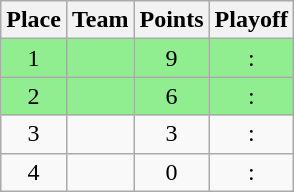<table class="wikitable">
<tr>
<th>Place</th>
<th>Team</th>
<th>Points</th>
<th>Playoff</th>
</tr>
<tr style="background: lightgreen">
<td align="center">1</td>
<td></td>
<td align="center">9</td>
<td align="center">:</td>
</tr>
<tr style="background: lightgreen">
<td align="center">2</td>
<td></td>
<td align="center">6</td>
<td align="center">:</td>
</tr>
<tr>
<td align="center">3</td>
<td></td>
<td align="center">3</td>
<td align="center">:</td>
</tr>
<tr>
<td align="center">4</td>
<td></td>
<td align="center">0</td>
<td align="center">:</td>
</tr>
</table>
